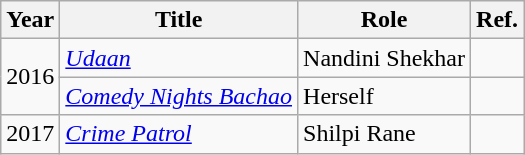<table class="wikitable sortable">
<tr>
<th>Year</th>
<th>Title</th>
<th>Role</th>
<th>Ref.</th>
</tr>
<tr>
<td rowspan="2">2016</td>
<td><em><a href='#'>Udaan</a></em></td>
<td>Nandini Shekhar</td>
<td></td>
</tr>
<tr>
<td><em><a href='#'>Comedy Nights Bachao</a></em></td>
<td>Herself</td>
<td></td>
</tr>
<tr>
<td>2017</td>
<td><em><a href='#'>Crime Patrol</a></em></td>
<td>Shilpi Rane</td>
<td></td>
</tr>
</table>
